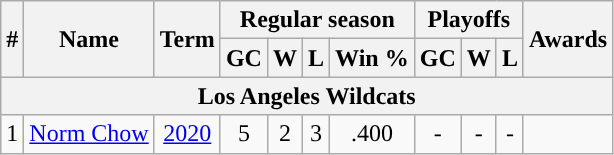<table class="wikitable" style="text-align:center">
<tr>
<th rowspan="2">#</th>
<th rowspan="2">Name</th>
<th rowspan="2">Term</th>
<th colspan="4">Regular season</th>
<th colspan="3">Playoffs</th>
<th rowspan="2">Awards</th>
</tr>
<tr>
<th>GC</th>
<th>W</th>
<th>L</th>
<th>Win %</th>
<th>GC</th>
<th>W</th>
<th>L</th>
</tr>
<tr>
<th colspan="11">Los Angeles Wildcats</th>
</tr>
<tr>
<td>1</td>
<td><a href='#'>Norm Chow</a></td>
<td><a href='#'>2020</a></td>
<td>5</td>
<td>2</td>
<td>3</td>
<td>.400</td>
<td>-</td>
<td>-</td>
<td>-</td>
<td></td>
</tr>
</table>
